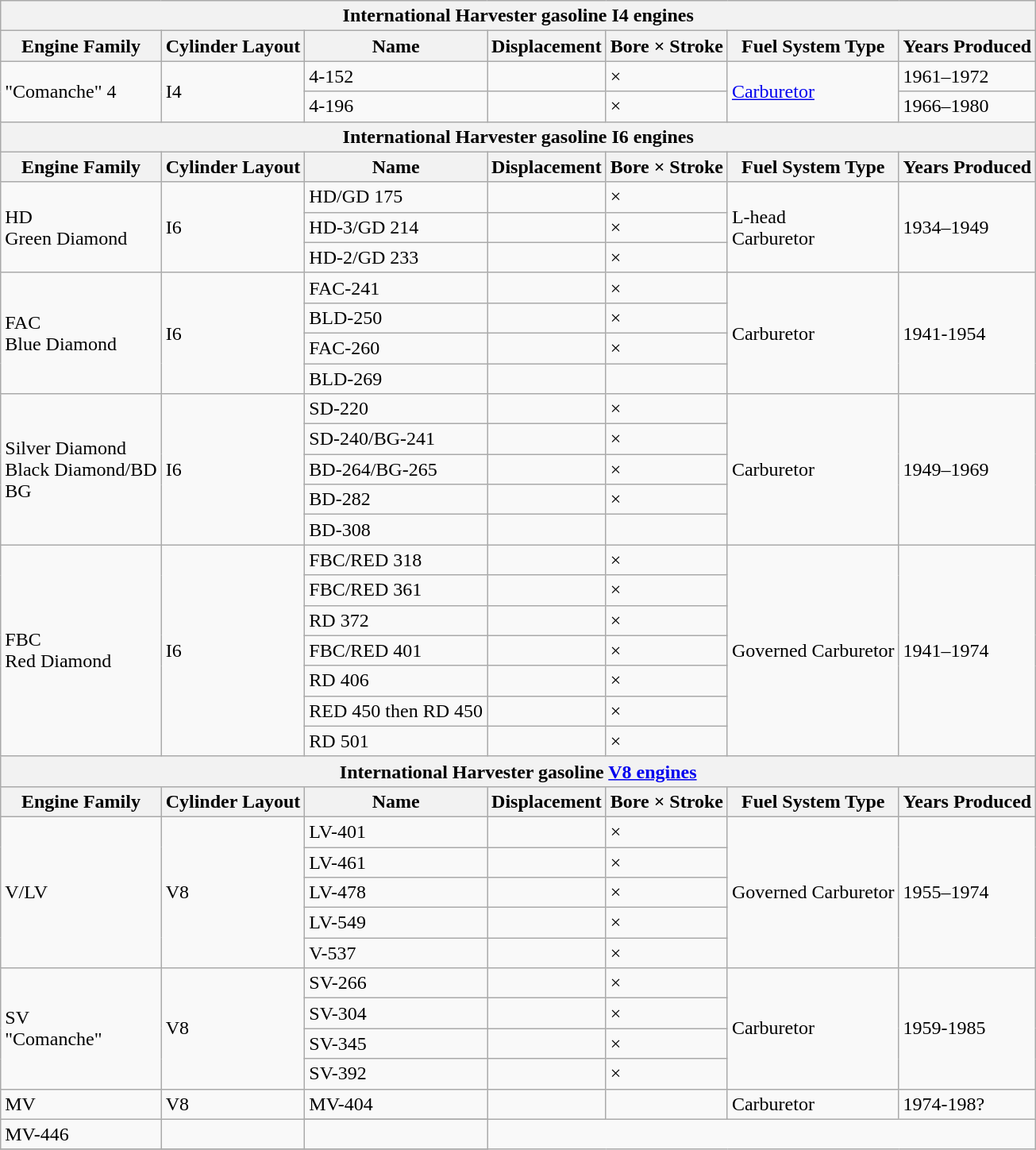<table class="wikitable" border="1">
<tr>
<th colspan=7>International Harvester gasoline I4 engines</th>
</tr>
<tr>
<th>Engine Family</th>
<th>Cylinder Layout</th>
<th>Name</th>
<th>Displacement</th>
<th>Bore × Stroke</th>
<th>Fuel System Type</th>
<th>Years Produced</th>
</tr>
<tr>
<td rowspan="2">"Comanche" 4</td>
<td rowspan="2">I4</td>
<td>4-152</td>
<td></td>
<td> × </td>
<td rowspan="2"><a href='#'>Carburetor</a></td>
<td>1961–1972</td>
</tr>
<tr>
<td>4-196</td>
<td></td>
<td> × </td>
<td>1966–1980</td>
</tr>
<tr>
<th colspan=7>International Harvester gasoline I6 engines</th>
</tr>
<tr>
<th>Engine Family</th>
<th>Cylinder Layout</th>
<th>Name</th>
<th>Displacement</th>
<th>Bore × Stroke</th>
<th>Fuel System Type</th>
<th>Years Produced</th>
</tr>
<tr>
<td rowspan="3">HD<br>Green Diamond</td>
<td rowspan="3">I6</td>
<td>HD/GD 175</td>
<td></td>
<td> × </td>
<td rowspan="3">L-head<br>Carburetor</td>
<td rowspan="3">1934–1949</td>
</tr>
<tr>
<td>HD-3/GD 214</td>
<td></td>
<td> × </td>
</tr>
<tr>
<td>HD-2/GD 233</td>
<td></td>
<td> × </td>
</tr>
<tr>
<td rowspan="4">FAC<br>Blue Diamond</td>
<td rowspan="4">I6</td>
<td>FAC-241</td>
<td></td>
<td> × </td>
<td rowspan="4">Carburetor</td>
<td rowspan="4">1941-1954</td>
</tr>
<tr>
<td>BLD-250</td>
<td></td>
<td> × </td>
</tr>
<tr>
<td>FAC-260</td>
<td></td>
<td> × </td>
</tr>
<tr>
<td>BLD-269</td>
<td></td>
<td></td>
</tr>
<tr>
<td rowspan="5">Silver Diamond<br>Black Diamond/BD<br>BG</td>
<td rowspan="5">I6</td>
<td>SD-220</td>
<td></td>
<td> × </td>
<td rowspan="5">Carburetor</td>
<td rowspan="5">1949–1969</td>
</tr>
<tr>
<td>SD-240/BG-241</td>
<td></td>
<td> × </td>
</tr>
<tr>
<td>BD-264/BG-265</td>
<td></td>
<td> × </td>
</tr>
<tr>
<td>BD-282</td>
<td></td>
<td> × </td>
</tr>
<tr>
<td>BD-308</td>
<td></td>
<td></td>
</tr>
<tr>
<td rowspan="7">FBC<br>Red Diamond</td>
<td rowspan="7">I6</td>
<td>FBC/RED 318</td>
<td></td>
<td> × </td>
<td rowspan="7">Governed Carburetor</td>
<td rowspan="7">1941–1974</td>
</tr>
<tr>
<td>FBC/RED 361</td>
<td></td>
<td> × </td>
</tr>
<tr>
<td>RD 372</td>
<td></td>
<td> × </td>
</tr>
<tr>
<td>FBC/RED 401</td>
<td></td>
<td> × </td>
</tr>
<tr>
<td>RD 406</td>
<td></td>
<td> × </td>
</tr>
<tr>
<td>RED 450 then RD 450</td>
<td></td>
<td> × </td>
</tr>
<tr>
<td>RD 501</td>
<td></td>
<td> × </td>
</tr>
<tr>
<th colspan=7>International Harvester gasoline <a href='#'>V8 engines</a></th>
</tr>
<tr>
<th>Engine Family</th>
<th>Cylinder Layout</th>
<th>Name</th>
<th>Displacement</th>
<th>Bore × Stroke</th>
<th>Fuel System Type</th>
<th>Years Produced</th>
</tr>
<tr>
<td rowspan="5">V/LV</td>
<td rowspan="5">V8</td>
<td>LV-401</td>
<td></td>
<td> × </td>
<td rowspan="5">Governed Carburetor</td>
<td rowspan="5">1955–1974</td>
</tr>
<tr>
<td>LV-461</td>
<td></td>
<td> × </td>
</tr>
<tr>
<td>LV-478</td>
<td></td>
<td> × </td>
</tr>
<tr>
<td>LV-549</td>
<td></td>
<td> × </td>
</tr>
<tr>
<td>V-537</td>
<td></td>
<td> × </td>
</tr>
<tr>
<td rowspan="4">SV<br>"Comanche"</td>
<td rowspan="4">V8</td>
<td>SV-266</td>
<td></td>
<td> × </td>
<td rowspan="4">Carburetor</td>
<td rowspan="4">1959-1985</td>
</tr>
<tr>
<td>SV-304</td>
<td></td>
<td> × </td>
</tr>
<tr>
<td>SV-345</td>
<td></td>
<td> × </td>
</tr>
<tr>
<td>SV-392</td>
<td></td>
<td> × </td>
</tr>
<tr>
<td rowspan="2">MV</td>
<td rowspan="2">V8</td>
<td>MV-404</td>
<td></td>
<td></td>
<td rowspan="2">Carburetor</td>
<td rowspan="2">1974-198?</td>
</tr>
<tr>
</tr>
<tr>
<td>MV-446</td>
<td></td>
<td></td>
</tr>
<tr>
</tr>
</table>
